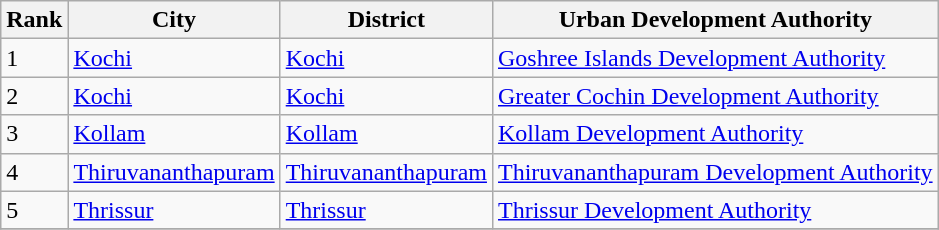<table class="wikitable sortable">
<tr>
<th>Rank</th>
<th>City</th>
<th>District</th>
<th>Urban Development Authority</th>
</tr>
<tr>
<td>1</td>
<td><a href='#'>Kochi</a></td>
<td><a href='#'>Kochi</a></td>
<td><a href='#'>Goshree Islands Development Authority</a></td>
</tr>
<tr>
<td>2</td>
<td><a href='#'>Kochi</a></td>
<td><a href='#'>Kochi</a></td>
<td><a href='#'>Greater Cochin Development Authority</a></td>
</tr>
<tr>
<td>3</td>
<td><a href='#'>Kollam</a></td>
<td><a href='#'>Kollam</a></td>
<td><a href='#'>Kollam Development Authority</a></td>
</tr>
<tr>
<td>4</td>
<td><a href='#'>Thiruvananthapuram</a></td>
<td><a href='#'>Thiruvananthapuram</a></td>
<td><a href='#'>Thiruvananthapuram Development Authority</a></td>
</tr>
<tr>
<td>5</td>
<td><a href='#'>Thrissur</a></td>
<td><a href='#'>Thrissur</a></td>
<td><a href='#'>Thrissur Development Authority</a></td>
</tr>
<tr>
</tr>
</table>
